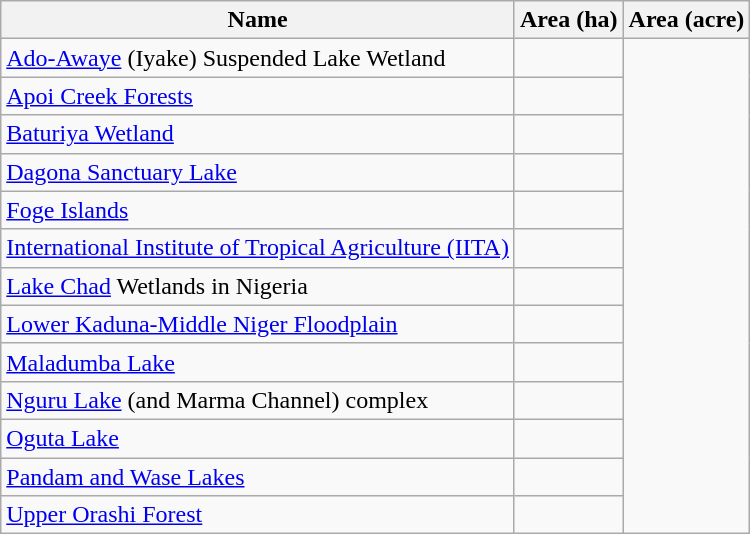<table class="wikitable sortable">
<tr>
<th scope="col" align=left>Name</th>
<th scope="col">Area (ha)</th>
<th scope="col">Area (acre)</th>
</tr>
<tr ---->
<td><a href='#'>Ado-Awaye</a> (Iyake) Suspended Lake Wetland</td>
<td></td>
</tr>
<tr ---->
<td><a href='#'>Apoi Creek Forests</a></td>
<td></td>
</tr>
<tr ---->
<td><a href='#'>Baturiya Wetland</a></td>
<td></td>
</tr>
<tr ---->
<td><a href='#'>Dagona Sanctuary Lake</a></td>
<td></td>
</tr>
<tr ---->
<td><a href='#'>Foge Islands</a></td>
<td></td>
</tr>
<tr ---->
<td><a href='#'>International Institute of Tropical Agriculture (IITA)</a></td>
<td></td>
</tr>
<tr ---->
<td><a href='#'>Lake Chad</a> Wetlands in Nigeria</td>
<td></td>
</tr>
<tr ---->
<td><a href='#'>Lower Kaduna-Middle Niger Floodplain</a></td>
<td></td>
</tr>
<tr ---->
<td><a href='#'>Maladumba Lake</a></td>
<td></td>
</tr>
<tr ---->
<td><a href='#'>Nguru Lake</a> (and Marma Channel) complex</td>
<td></td>
</tr>
<tr ---->
<td><a href='#'>Oguta Lake</a></td>
<td></td>
</tr>
<tr ---->
<td><a href='#'>Pandam and Wase Lakes</a></td>
<td></td>
</tr>
<tr ---->
<td><a href='#'>Upper Orashi Forest</a></td>
<td></td>
</tr>
</table>
